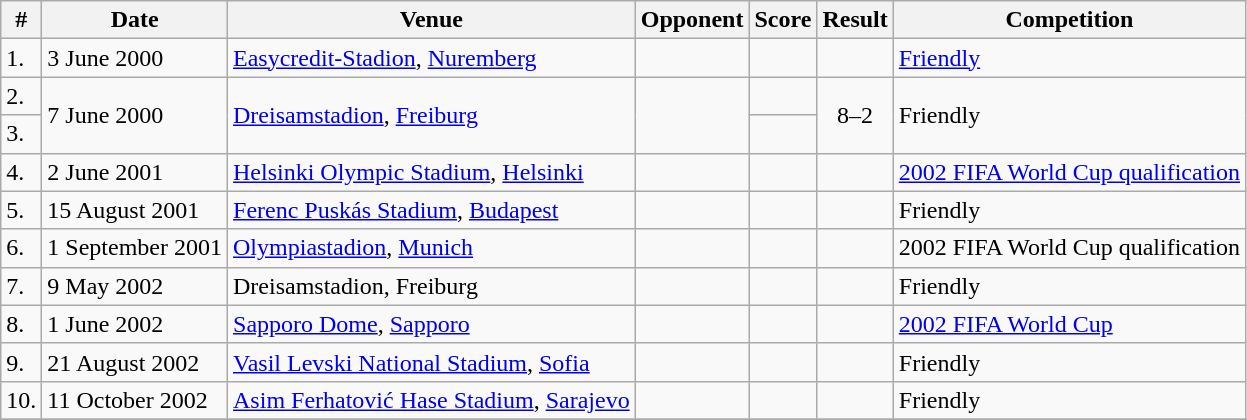<table class="wikitable sortable" style="font-size:100%">
<tr>
<th>#</th>
<th>Date</th>
<th>Venue</th>
<th>Opponent</th>
<th>Score</th>
<th>Result</th>
<th>Competition</th>
</tr>
<tr>
<td>1.</td>
<td>3 June 2000</td>
<td><a href='#'>Easycredit-Stadion</a>, <a href='#'>Nuremberg</a></td>
<td></td>
<td></td>
<td></td>
<td><a href='#'>Friendly</a></td>
</tr>
<tr>
<td>2.</td>
<td rowspan=2>7 June 2000</td>
<td rowspan=2><a href='#'>Dreisamstadion</a>, <a href='#'>Freiburg</a></td>
<td rowspan=2></td>
<td></td>
<td rowspan=2 style="text-align:center;">8–2</td>
<td rowspan="2">Friendly</td>
</tr>
<tr>
<td>3.</td>
<td></td>
</tr>
<tr>
<td>4.</td>
<td>2 June 2001</td>
<td><a href='#'>Helsinki Olympic Stadium</a>, <a href='#'>Helsinki</a></td>
<td></td>
<td></td>
<td></td>
<td><a href='#'>2002 FIFA World Cup qualification</a></td>
</tr>
<tr>
<td>5.</td>
<td>15 August 2001</td>
<td><a href='#'>Ferenc Puskás Stadium</a>, <a href='#'>Budapest</a></td>
<td></td>
<td></td>
<td></td>
<td>Friendly</td>
</tr>
<tr>
<td>6.</td>
<td>1 September 2001</td>
<td><a href='#'>Olympiastadion</a>, <a href='#'>Munich</a></td>
<td></td>
<td></td>
<td></td>
<td>2002 FIFA World Cup qualification</td>
</tr>
<tr>
<td>7.</td>
<td>9 May 2002</td>
<td>Dreisamstadion, Freiburg</td>
<td></td>
<td></td>
<td></td>
<td>Friendly</td>
</tr>
<tr>
<td>8.</td>
<td>1 June 2002</td>
<td><a href='#'>Sapporo Dome</a>, <a href='#'>Sapporo</a></td>
<td></td>
<td></td>
<td></td>
<td><a href='#'>2002 FIFA World Cup</a></td>
</tr>
<tr>
<td>9.</td>
<td>21 August 2002</td>
<td><a href='#'>Vasil Levski National Stadium</a>, <a href='#'>Sofia</a></td>
<td></td>
<td></td>
<td></td>
<td>Friendly</td>
</tr>
<tr>
<td>10.</td>
<td>11 October 2002</td>
<td><a href='#'>Asim Ferhatović Hase Stadium</a>, <a href='#'>Sarajevo</a></td>
<td></td>
<td></td>
<td></td>
<td>Friendly</td>
</tr>
<tr>
</tr>
</table>
